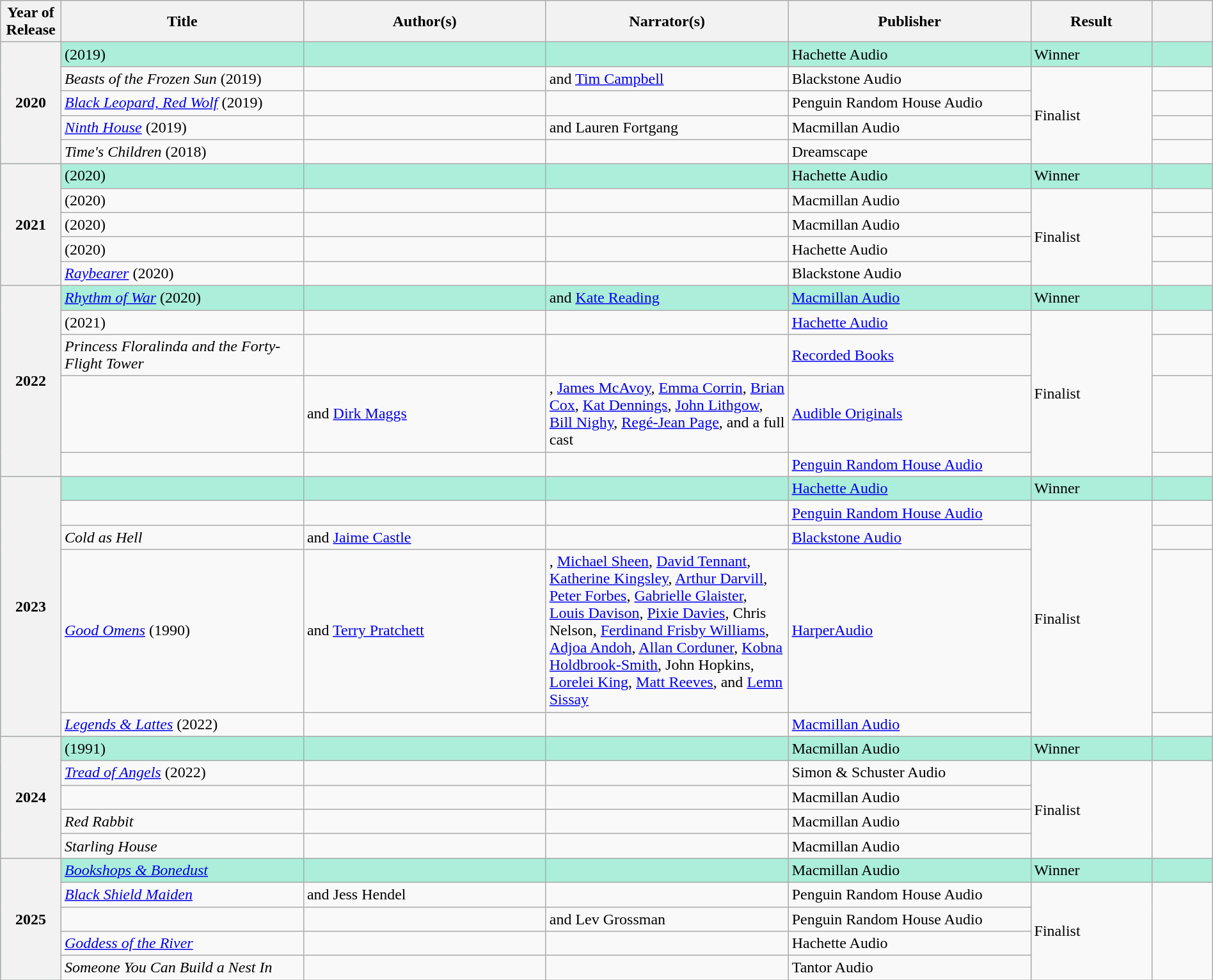<table class="wikitable sortable mw-collapsible" style="width:100%">
<tr>
<th scope="col" width="5%">Year of Release</th>
<th scope="col" width="20%">Title</th>
<th scope="col" width="20%">Author(s)</th>
<th scope="col" width="20%">Narrator(s)</th>
<th scope="col" width="20%">Publisher</th>
<th scope="col" width="10%">Result</th>
<th scope="col" width="5%"></th>
</tr>
<tr style="background:#ABEED9">
<th rowspan="5">2020<br></th>
<td><em></em> (2019)</td>
<td></td>
<td></td>
<td>Hachette Audio</td>
<td>Winner</td>
<td></td>
</tr>
<tr>
<td><em>Beasts of the Frozen Sun</em> (2019)</td>
<td></td>
<td> and <a href='#'>Tim Campbell</a></td>
<td>Blackstone Audio</td>
<td rowspan="4">Finalist</td>
<td></td>
</tr>
<tr>
<td><em><a href='#'>Black Leopard, Red Wolf</a></em> (2019)</td>
<td></td>
<td></td>
<td>Penguin Random House Audio</td>
<td></td>
</tr>
<tr>
<td><em><a href='#'>Ninth House</a></em> (2019)</td>
<td></td>
<td> and Lauren Fortgang</td>
<td>Macmillan Audio</td>
<td></td>
</tr>
<tr>
<td><em>Time's Children</em> (2018)</td>
<td></td>
<td></td>
<td>Dreamscape</td>
<td></td>
</tr>
<tr style="background:#ABEED9">
<th rowspan="5">2021<br></th>
<td><em></em> (2020)</td>
<td></td>
<td></td>
<td>Hachette Audio</td>
<td>Winner</td>
<td></td>
</tr>
<tr>
<td><em></em> (2020)</td>
<td></td>
<td></td>
<td>Macmillan Audio</td>
<td rowspan="4">Finalist</td>
<td></td>
</tr>
<tr>
<td><em></em> (2020)</td>
<td></td>
<td></td>
<td>Macmillan Audio</td>
<td></td>
</tr>
<tr>
<td><em></em> (2020)</td>
<td></td>
<td></td>
<td>Hachette Audio</td>
<td></td>
</tr>
<tr>
<td><em><a href='#'>Raybearer</a></em> (2020)</td>
<td></td>
<td></td>
<td>Blackstone Audio</td>
<td></td>
</tr>
<tr style="background:#ABEED9">
<th rowspan="5">2022<br></th>
<td><em><a href='#'>Rhythm of War</a></em> (2020)</td>
<td></td>
<td> and <a href='#'>Kate Reading</a></td>
<td><a href='#'>Macmillan Audio</a></td>
<td>Winner</td>
<td></td>
</tr>
<tr>
<td><em></em> (2021)</td>
<td></td>
<td></td>
<td><a href='#'>Hachette Audio</a></td>
<td rowspan="4">Finalist</td>
<td></td>
</tr>
<tr>
<td><em>Princess Floralinda and the Forty-Flight Tower</em></td>
<td></td>
<td></td>
<td><a href='#'>Recorded Books</a></td>
<td></td>
</tr>
<tr>
<td><em></em></td>
<td> and <a href='#'>Dirk Maggs</a></td>
<td>, <a href='#'>James McAvoy</a>, <a href='#'>Emma Corrin</a>, <a href='#'>Brian Cox</a>, <a href='#'>Kat Dennings</a>, <a href='#'>John Lithgow</a>, <a href='#'>Bill Nighy</a>, <a href='#'>Regé-Jean Page</a>, and a full cast</td>
<td><a href='#'>Audible Originals</a></td>
<td></td>
</tr>
<tr>
<td><em></em></td>
<td></td>
<td></td>
<td><a href='#'>Penguin Random House Audio</a></td>
<td></td>
</tr>
<tr style="background:#ABEED9">
<th rowspan="5">2023<br></th>
<td></td>
<td></td>
<td></td>
<td><a href='#'>Hachette Audio</a></td>
<td>Winner</td>
<td></td>
</tr>
<tr>
<td></td>
<td></td>
<td></td>
<td><a href='#'>Penguin Random House Audio</a></td>
<td rowspan="4">Finalist</td>
<td></td>
</tr>
<tr>
<td><em>Cold as Hell</em></td>
<td> and <a href='#'>Jaime Castle</a></td>
<td></td>
<td><a href='#'>Blackstone Audio</a></td>
<td></td>
</tr>
<tr>
<td><em><a href='#'>Good Omens</a></em> (1990)</td>
<td> and <a href='#'>Terry Pratchett</a></td>
<td>, <a href='#'>Michael Sheen</a>, <a href='#'>David Tennant</a>, <a href='#'>Katherine Kingsley</a>, <a href='#'>Arthur Darvill</a>, <a href='#'>Peter Forbes</a>, <a href='#'>Gabrielle Glaister</a>, <a href='#'>Louis Davison</a>, <a href='#'>Pixie Davies</a>, Chris Nelson, <a href='#'>Ferdinand Frisby Williams</a>, <a href='#'>Adjoa Andoh</a>, <a href='#'>Allan Corduner</a>, <a href='#'>Kobna Holdbrook-Smith</a>, John Hopkins, <a href='#'>Lorelei King</a>, <a href='#'>Matt Reeves</a>, and <a href='#'>Lemn Sissay</a></td>
<td><a href='#'>HarperAudio</a></td>
<td></td>
</tr>
<tr>
<td><em><a href='#'>Legends & Lattes</a></em> (2022)</td>
<td></td>
<td></td>
<td><a href='#'>Macmillan Audio</a></td>
<td></td>
</tr>
<tr style="background:#ABEED9">
<th rowspan="5">2024<br></th>
<td> (1991)</td>
<td></td>
<td></td>
<td>Macmillan Audio</td>
<td>Winner</td>
<td></td>
</tr>
<tr>
<td><em><a href='#'>Tread of Angels</a></em> (2022)</td>
<td></td>
<td></td>
<td>Simon & Schuster Audio</td>
<td rowspan="4">Finalist</td>
<td rowspan="4"></td>
</tr>
<tr>
<td></td>
<td></td>
<td></td>
<td>Macmillan Audio</td>
</tr>
<tr>
<td><em>Red Rabbit</em></td>
<td></td>
<td></td>
<td>Macmillan Audio</td>
</tr>
<tr>
<td><em>Starling House</em></td>
<td></td>
<td></td>
<td>Macmillan Audio</td>
</tr>
<tr style="background:#ABEED9">
<th rowspan="5">2025<br></th>
<td><em><a href='#'>Bookshops & Bonedust</a></em></td>
<td></td>
<td></td>
<td>Macmillan Audio</td>
<td>Winner</td>
<td></td>
</tr>
<tr>
<td><em><a href='#'>Black Shield Maiden</a></em></td>
<td> and Jess Hendel</td>
<td></td>
<td>Penguin Random House Audio</td>
<td rowspan="4">Finalist</td>
<td rowspan="4"></td>
</tr>
<tr>
<td></td>
<td></td>
<td> and Lev Grossman</td>
<td>Penguin Random House Audio</td>
</tr>
<tr>
<td><em><a href='#'>Goddess of the River</a></em></td>
<td></td>
<td></td>
<td>Hachette Audio</td>
</tr>
<tr>
<td><em>Someone You Can Build a Nest In</em></td>
<td></td>
<td></td>
<td>Tantor Audio</td>
</tr>
</table>
